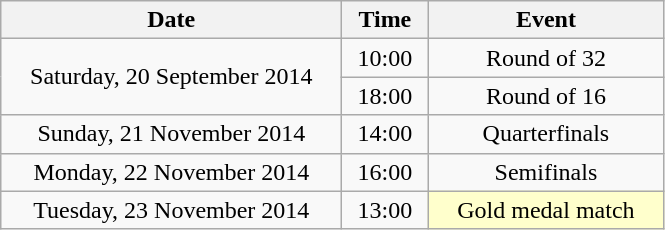<table class = "wikitable" style="text-align:center;">
<tr>
<th width=220>Date</th>
<th width=50>Time</th>
<th width=150>Event</th>
</tr>
<tr>
<td rowspan=2>Saturday, 20 September 2014</td>
<td>10:00</td>
<td>Round of 32</td>
</tr>
<tr>
<td>18:00</td>
<td>Round of 16</td>
</tr>
<tr>
<td>Sunday, 21 November 2014</td>
<td>14:00</td>
<td>Quarterfinals</td>
</tr>
<tr>
<td>Monday, 22 November 2014</td>
<td>16:00</td>
<td>Semifinals</td>
</tr>
<tr>
<td>Tuesday, 23 November 2014</td>
<td>13:00</td>
<td bgcolor=ffffcc>Gold medal match</td>
</tr>
</table>
